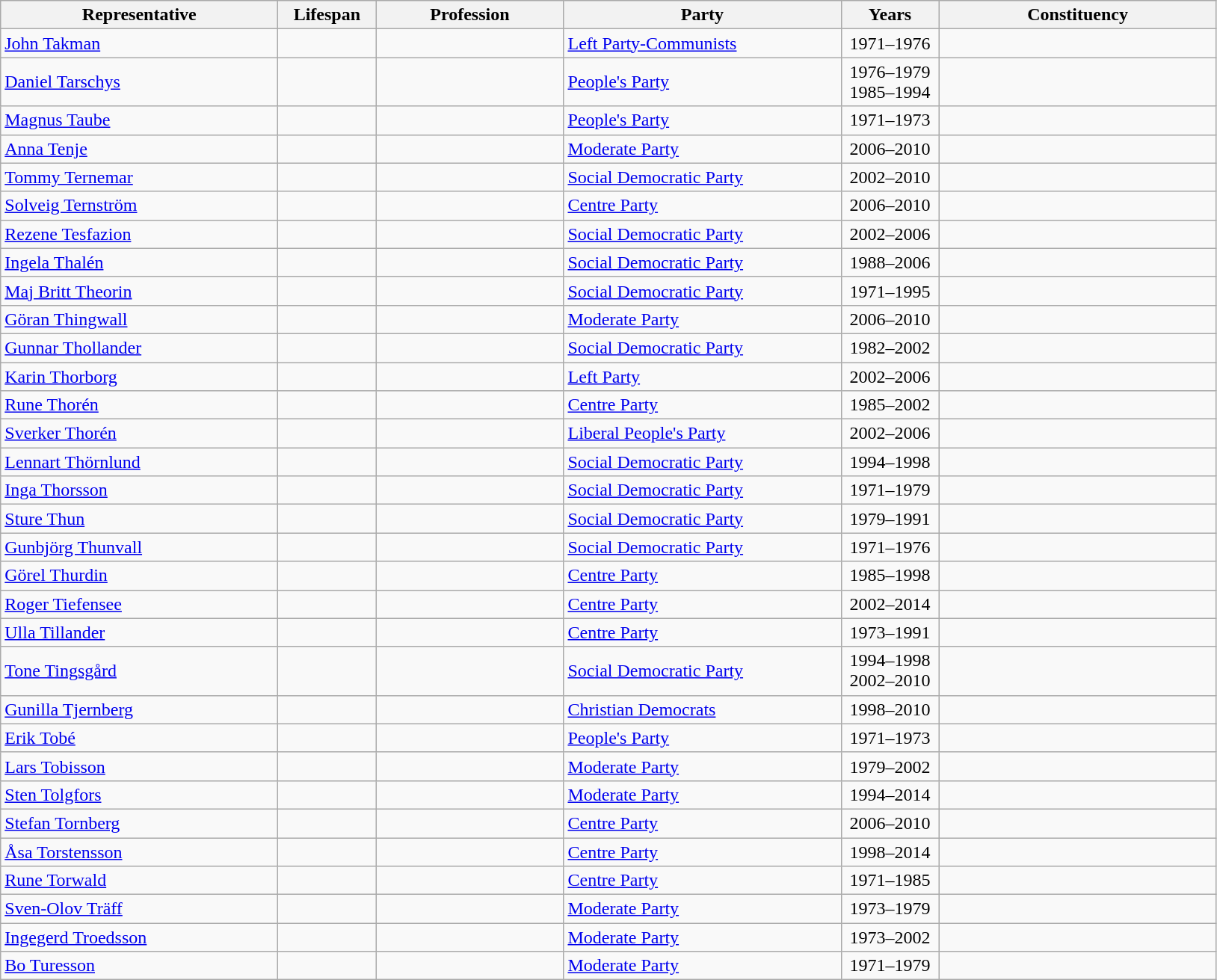<table class="wikitable">
<tr>
<th style="width:15em">Representative</th>
<th style="width:5em">Lifespan</th>
<th style="width:10em">Profession</th>
<th style="width:15em">Party</th>
<th style="width:5em">Years</th>
<th style="width:15em">Constituency</th>
</tr>
<tr>
<td><a href='#'>John Takman</a></td>
<td align=center></td>
<td></td>
<td> <a href='#'>Left Party-Communists</a></td>
<td align=center>1971–1976</td>
<td></td>
</tr>
<tr>
<td><a href='#'>Daniel Tarschys</a></td>
<td align=center></td>
<td></td>
<td> <a href='#'>People's Party</a></td>
<td align=center>1976–1979<br>1985–1994</td>
<td></td>
</tr>
<tr>
<td><a href='#'>Magnus Taube</a></td>
<td align=center></td>
<td></td>
<td> <a href='#'>People's Party</a></td>
<td align=center>1971–1973</td>
<td></td>
</tr>
<tr>
<td><a href='#'>Anna Tenje</a></td>
<td align=center></td>
<td></td>
<td> <a href='#'>Moderate Party</a></td>
<td align=center>2006–2010</td>
<td></td>
</tr>
<tr>
<td><a href='#'>Tommy Ternemar</a></td>
<td align=center></td>
<td></td>
<td> <a href='#'>Social Democratic Party</a></td>
<td align=center>2002–2010</td>
<td></td>
</tr>
<tr>
<td><a href='#'>Solveig Ternström</a></td>
<td align=center></td>
<td></td>
<td> <a href='#'>Centre Party</a></td>
<td align=center>2006–2010</td>
<td></td>
</tr>
<tr>
<td><a href='#'>Rezene Tesfazion</a></td>
<td align=center></td>
<td></td>
<td> <a href='#'>Social Democratic Party</a></td>
<td align=center>2002–2006</td>
<td></td>
</tr>
<tr>
<td><a href='#'>Ingela Thalén</a></td>
<td align=center></td>
<td></td>
<td> <a href='#'>Social Democratic Party</a></td>
<td align=center>1988–2006</td>
<td></td>
</tr>
<tr>
<td><a href='#'>Maj Britt Theorin</a></td>
<td align=center></td>
<td></td>
<td> <a href='#'>Social Democratic Party</a></td>
<td align=center>1971–1995</td>
<td></td>
</tr>
<tr>
<td><a href='#'>Göran Thingwall</a></td>
<td align=center></td>
<td></td>
<td> <a href='#'>Moderate Party</a></td>
<td align=center>2006–2010</td>
<td></td>
</tr>
<tr>
<td><a href='#'>Gunnar Thollander</a></td>
<td align=center></td>
<td></td>
<td> <a href='#'>Social Democratic Party</a></td>
<td align=center>1982–2002</td>
<td></td>
</tr>
<tr>
<td><a href='#'>Karin Thorborg</a></td>
<td align=center></td>
<td></td>
<td> <a href='#'>Left Party</a></td>
<td align=center>2002–2006</td>
<td></td>
</tr>
<tr>
<td><a href='#'>Rune Thorén</a></td>
<td align=center></td>
<td></td>
<td> <a href='#'>Centre Party</a></td>
<td align=center>1985–2002</td>
<td></td>
</tr>
<tr>
<td><a href='#'>Sverker Thorén</a></td>
<td align=center></td>
<td></td>
<td> <a href='#'>Liberal People's Party</a></td>
<td align=center>2002–2006</td>
<td></td>
</tr>
<tr>
<td><a href='#'>Lennart Thörnlund</a></td>
<td align=center></td>
<td></td>
<td> <a href='#'>Social Democratic Party</a></td>
<td align=center>1994–1998</td>
<td></td>
</tr>
<tr>
<td><a href='#'>Inga Thorsson</a></td>
<td align=center></td>
<td></td>
<td> <a href='#'>Social Democratic Party</a></td>
<td align=center>1971–1979</td>
<td></td>
</tr>
<tr>
<td><a href='#'>Sture Thun</a></td>
<td align=center></td>
<td></td>
<td> <a href='#'>Social Democratic Party</a></td>
<td align=center>1979–1991</td>
<td></td>
</tr>
<tr>
<td><a href='#'>Gunbjörg Thunvall</a></td>
<td align=center></td>
<td></td>
<td> <a href='#'>Social Democratic Party</a></td>
<td align=center>1971–1976</td>
<td></td>
</tr>
<tr>
<td><a href='#'>Görel Thurdin</a></td>
<td align=center></td>
<td></td>
<td> <a href='#'>Centre Party</a></td>
<td align=center>1985–1998</td>
<td></td>
</tr>
<tr>
<td><a href='#'>Roger Tiefensee</a></td>
<td align=center></td>
<td></td>
<td> <a href='#'>Centre Party</a></td>
<td align=center>2002–2014</td>
<td></td>
</tr>
<tr>
<td><a href='#'>Ulla Tillander</a></td>
<td align=center></td>
<td></td>
<td> <a href='#'>Centre Party</a></td>
<td align=center>1973–1991</td>
<td></td>
</tr>
<tr>
<td><a href='#'>Tone Tingsgård</a></td>
<td align=center></td>
<td></td>
<td> <a href='#'>Social Democratic Party</a></td>
<td align=center>1994–1998<br>2002–2010</td>
<td></td>
</tr>
<tr>
<td><a href='#'>Gunilla Tjernberg</a></td>
<td align=center></td>
<td></td>
<td> <a href='#'>Christian Democrats</a></td>
<td align=center>1998–2010</td>
<td></td>
</tr>
<tr>
<td><a href='#'>Erik Tobé</a></td>
<td align=center></td>
<td></td>
<td> <a href='#'>People's Party</a></td>
<td align=center>1971–1973</td>
<td></td>
</tr>
<tr>
<td><a href='#'>Lars Tobisson</a></td>
<td align=center></td>
<td></td>
<td> <a href='#'>Moderate Party</a></td>
<td align=center>1979–2002</td>
<td></td>
</tr>
<tr>
<td><a href='#'>Sten Tolgfors</a></td>
<td align=center></td>
<td></td>
<td> <a href='#'>Moderate Party</a></td>
<td align=center>1994–2014</td>
<td></td>
</tr>
<tr>
<td><a href='#'>Stefan Tornberg</a></td>
<td align=center></td>
<td></td>
<td> <a href='#'>Centre Party</a></td>
<td align=center>2006–2010</td>
<td></td>
</tr>
<tr>
<td><a href='#'>Åsa Torstensson</a></td>
<td align=center></td>
<td></td>
<td> <a href='#'>Centre Party</a></td>
<td align=center>1998–2014</td>
<td></td>
</tr>
<tr>
<td><a href='#'>Rune Torwald</a></td>
<td align=center></td>
<td></td>
<td> <a href='#'>Centre Party</a></td>
<td align=center>1971–1985</td>
<td></td>
</tr>
<tr>
<td><a href='#'>Sven-Olov Träff</a></td>
<td align=center></td>
<td></td>
<td> <a href='#'>Moderate Party</a></td>
<td align=center>1973–1979</td>
<td></td>
</tr>
<tr>
<td><a href='#'>Ingegerd Troedsson</a></td>
<td align=center></td>
<td></td>
<td> <a href='#'>Moderate Party</a></td>
<td align=center>1973–2002</td>
<td></td>
</tr>
<tr>
<td><a href='#'>Bo Turesson</a></td>
<td align=center></td>
<td></td>
<td> <a href='#'>Moderate Party</a></td>
<td align=center>1971–1979</td>
<td></td>
</tr>
</table>
